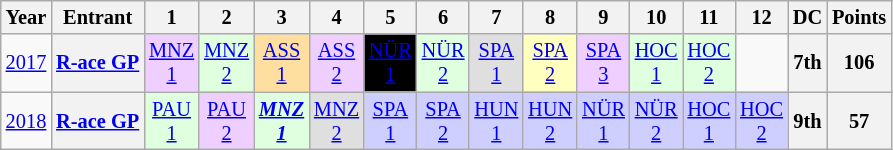<table class="wikitable" style="text-align:center; font-size:85%">
<tr>
<th>Year</th>
<th>Entrant</th>
<th>1</th>
<th>2</th>
<th>3</th>
<th>4</th>
<th>5</th>
<th>6</th>
<th>7</th>
<th>8</th>
<th>9</th>
<th>10</th>
<th>11</th>
<th>12</th>
<th>DC</th>
<th>Points</th>
</tr>
<tr>
<td><a href='#'>2017</a></td>
<th nowrap><a href='#'>R-ace GP</a></th>
<td style="background:#efcfff;"><a href='#'>MNZ<br>1</a><br></td>
<td style="background:#dfffdf;"><a href='#'>MNZ<br>2</a><br></td>
<td style="background:#ffdf9f;"><a href='#'>ASS<br>1</a><br></td>
<td style="background:#efcfff;"><a href='#'>ASS<br>2</a><br></td>
<td style="background:#000000;color:white;"><a href='#'><span>NÜR<br>1</span></a><br></td>
<td style="background:#dfffdf;"><a href='#'>NÜR<br>2</a><br></td>
<td style="background:#dfdfdf;"><a href='#'>SPA<br>1</a><br></td>
<td style="background:#ffffbf;"><a href='#'>SPA<br>2</a><br></td>
<td style="background:#efcfff;"><a href='#'>SPA<br>3</a><br></td>
<td style="background:#dfffdf;"><a href='#'>HOC<br>1</a><br></td>
<td style="background:#dfffdf;"><a href='#'>HOC<br>2</a><br></td>
<td></td>
<th>7th</th>
<th>106</th>
</tr>
<tr>
<td><a href='#'>2018</a></td>
<th><a href='#'>R-ace GP</a></th>
<td style="background:#dfffdf;"><a href='#'>PAU<br>1</a><br></td>
<td style="background:#efcfff;"><a href='#'>PAU<br>2</a><br></td>
<td style="background:#dfffdf;"><strong><em><a href='#'>MNZ<br>1</a></em></strong><br></td>
<td style="background:#dfdfdf;"><a href='#'>MNZ<br>2</a><br></td>
<td style="background:#cfcfff;"><a href='#'>SPA<br>1</a><br></td>
<td style="background:#cfcfff;"><a href='#'>SPA<br>2</a><br></td>
<td style="background:#cfcfff;"><a href='#'>HUN<br>1</a><br></td>
<td style="background:#cfcfff;"><a href='#'>HUN<br>2</a><br></td>
<td style="background:#cfcfff;"><a href='#'>NÜR<br>1</a><br></td>
<td style="background:#cfcfff;"><a href='#'>NÜR<br>2</a><br></td>
<td style="background:#cfcfff;"><a href='#'>HOC<br>1</a><br></td>
<td style="background:#cfcfff;"><a href='#'>HOC<br>2</a><br></td>
<th>9th</th>
<th>57</th>
</tr>
</table>
